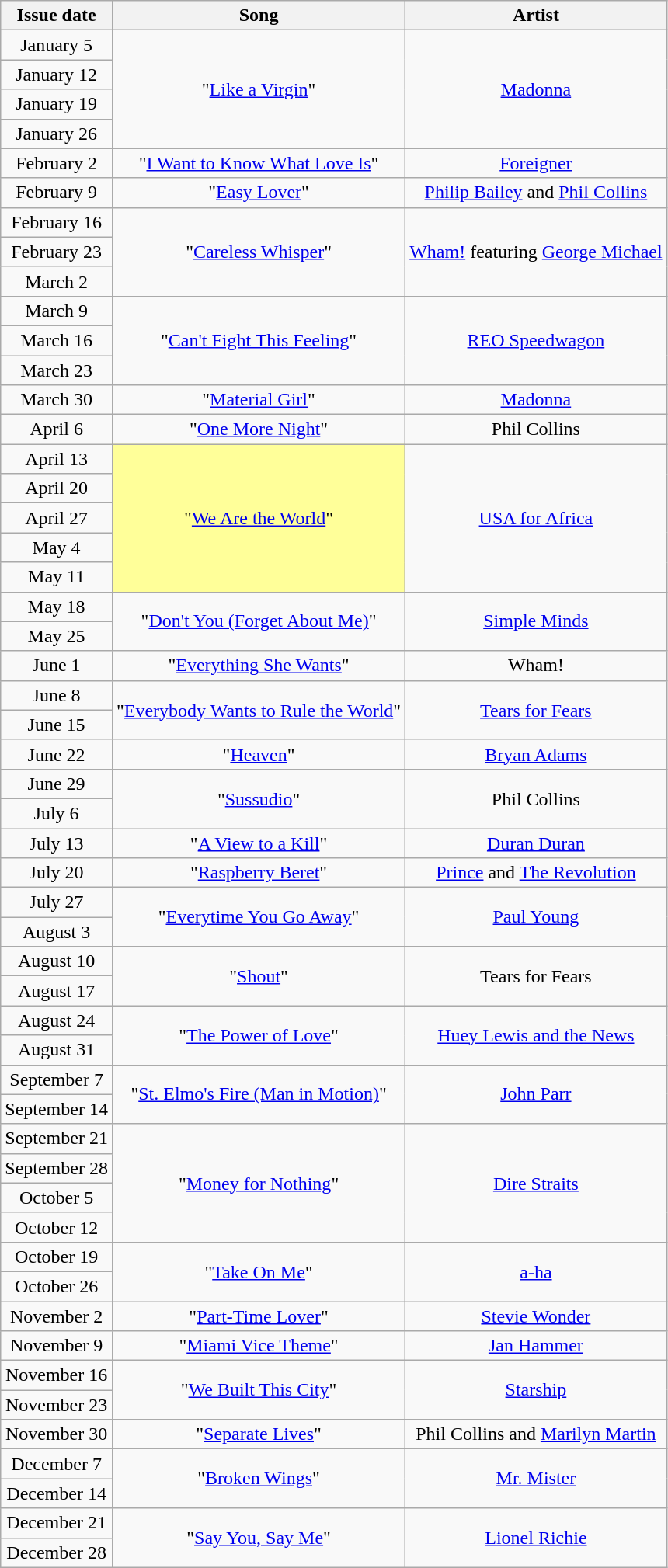<table class="wikitable plainrowheaders" style="text-align: center">
<tr>
<th>Issue date</th>
<th>Song</th>
<th>Artist</th>
</tr>
<tr>
<td>January 5</td>
<td rowspan="4">"<a href='#'>Like a Virgin</a>"</td>
<td rowspan="4"><a href='#'>Madonna</a></td>
</tr>
<tr>
<td>January 12</td>
</tr>
<tr>
<td>January 19</td>
</tr>
<tr>
<td>January 26</td>
</tr>
<tr>
<td>February 2</td>
<td>"<a href='#'>I Want to Know What Love Is</a>"</td>
<td><a href='#'>Foreigner</a></td>
</tr>
<tr>
<td>February 9</td>
<td>"<a href='#'>Easy Lover</a>"</td>
<td><a href='#'>Philip Bailey</a> and <a href='#'>Phil Collins</a></td>
</tr>
<tr>
<td>February 16</td>
<td rowspan="3">"<a href='#'>Careless Whisper</a>"</td>
<td rowspan="3"><a href='#'>Wham!</a> featuring <a href='#'>George Michael</a></td>
</tr>
<tr>
<td>February 23</td>
</tr>
<tr>
<td>March 2</td>
</tr>
<tr>
<td>March 9</td>
<td rowspan="3">"<a href='#'>Can't Fight This Feeling</a>"</td>
<td rowspan="3"><a href='#'>REO Speedwagon</a></td>
</tr>
<tr>
<td>March 16</td>
</tr>
<tr>
<td>March 23</td>
</tr>
<tr>
<td>March 30</td>
<td>"<a href='#'>Material Girl</a>"</td>
<td><a href='#'>Madonna</a></td>
</tr>
<tr>
<td>April 6</td>
<td>"<a href='#'>One More Night</a>"</td>
<td>Phil Collins</td>
</tr>
<tr>
<td>April 13</td>
<td bgcolor=#FFFF99  rowspan="5">"<a href='#'>We Are the World</a>" </td>
<td rowspan="5"><a href='#'>USA for Africa</a></td>
</tr>
<tr>
<td>April 20</td>
</tr>
<tr>
<td>April 27</td>
</tr>
<tr>
<td>May 4</td>
</tr>
<tr>
<td>May 11</td>
</tr>
<tr>
<td>May 18</td>
<td rowspan="2">"<a href='#'>Don't You (Forget About Me)</a>"</td>
<td rowspan="2"><a href='#'>Simple Minds</a></td>
</tr>
<tr>
<td>May 25</td>
</tr>
<tr>
<td>June 1</td>
<td>"<a href='#'>Everything She Wants</a>"</td>
<td>Wham!</td>
</tr>
<tr>
<td>June 8</td>
<td rowspan="2">"<a href='#'>Everybody Wants to Rule the World</a>"</td>
<td rowspan="2"><a href='#'>Tears for Fears</a></td>
</tr>
<tr>
<td>June 15</td>
</tr>
<tr>
<td>June 22</td>
<td>"<a href='#'>Heaven</a>"</td>
<td><a href='#'>Bryan Adams</a></td>
</tr>
<tr>
<td>June 29</td>
<td rowspan="2">"<a href='#'>Sussudio</a>"</td>
<td rowspan="2">Phil Collins</td>
</tr>
<tr>
<td>July 6</td>
</tr>
<tr>
<td>July 13</td>
<td>"<a href='#'>A View to a Kill</a>"</td>
<td><a href='#'>Duran Duran</a></td>
</tr>
<tr>
<td>July 20</td>
<td>"<a href='#'>Raspberry Beret</a>"</td>
<td><a href='#'>Prince</a> and <a href='#'>The Revolution</a></td>
</tr>
<tr>
<td>July 27</td>
<td rowspan="2">"<a href='#'>Everytime You Go Away</a>"</td>
<td rowspan="2"><a href='#'>Paul Young</a></td>
</tr>
<tr>
<td>August 3</td>
</tr>
<tr>
<td>August 10</td>
<td rowspan="2">"<a href='#'>Shout</a>"</td>
<td rowspan="2">Tears for Fears</td>
</tr>
<tr>
<td>August 17</td>
</tr>
<tr>
<td>August 24</td>
<td rowspan="2">"<a href='#'>The Power of Love</a>"</td>
<td rowspan="2"><a href='#'>Huey Lewis and the News</a></td>
</tr>
<tr>
<td>August 31</td>
</tr>
<tr>
<td>September 7</td>
<td rowspan="2">"<a href='#'>St. Elmo's Fire (Man in Motion)</a>"</td>
<td rowspan="2"><a href='#'>John Parr</a></td>
</tr>
<tr>
<td>September 14</td>
</tr>
<tr>
<td>September 21</td>
<td rowspan="4">"<a href='#'>Money for Nothing</a>"</td>
<td rowspan="4"><a href='#'>Dire Straits</a></td>
</tr>
<tr>
<td>September 28</td>
</tr>
<tr>
<td>October 5</td>
</tr>
<tr>
<td>October 12</td>
</tr>
<tr>
<td>October 19</td>
<td rowspan="2">"<a href='#'>Take On Me</a>"</td>
<td rowspan="2"><a href='#'>a-ha</a></td>
</tr>
<tr>
<td>October 26</td>
</tr>
<tr>
<td>November 2</td>
<td>"<a href='#'>Part-Time Lover</a>"</td>
<td><a href='#'>Stevie Wonder</a></td>
</tr>
<tr>
<td>November 9</td>
<td>"<a href='#'>Miami Vice Theme</a>"</td>
<td><a href='#'>Jan Hammer</a></td>
</tr>
<tr>
<td>November 16</td>
<td rowspan="2">"<a href='#'>We Built This City</a>"</td>
<td rowspan="2"><a href='#'>Starship</a></td>
</tr>
<tr>
<td>November 23</td>
</tr>
<tr>
<td>November 30</td>
<td>"<a href='#'>Separate Lives</a>"</td>
<td>Phil Collins and <a href='#'>Marilyn Martin</a></td>
</tr>
<tr>
<td>December 7</td>
<td rowspan="2">"<a href='#'>Broken Wings</a>"</td>
<td rowspan="2"><a href='#'>Mr. Mister</a></td>
</tr>
<tr>
<td>December 14</td>
</tr>
<tr>
<td>December 21</td>
<td rowspan="2">"<a href='#'>Say You, Say Me</a>"</td>
<td rowspan="2"><a href='#'>Lionel Richie</a></td>
</tr>
<tr>
<td>December 28</td>
</tr>
</table>
